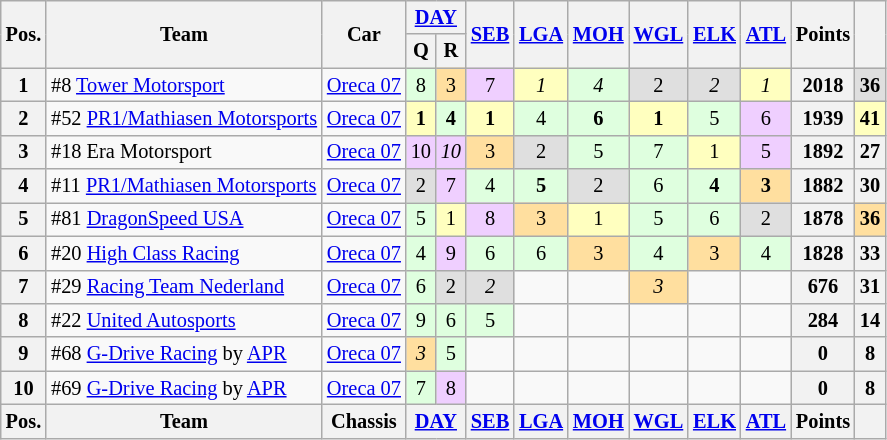<table class="wikitable" style="font-size:85%;">
<tr>
<th rowspan="2">Pos.</th>
<th rowspan="2">Team</th>
<th rowspan="2">Car</th>
<th colspan="2"><a href='#'>DAY</a></th>
<th rowspan="2"><a href='#'>SEB</a></th>
<th rowspan="2"><a href='#'>LGA</a></th>
<th rowspan="2"><a href='#'>MOH</a></th>
<th rowspan="2"><a href='#'>WGL</a></th>
<th rowspan="2"><a href='#'>ELK</a></th>
<th rowspan="2"><a href='#'>ATL</a></th>
<th rowspan="2">Points</th>
<th rowspan="2"></th>
</tr>
<tr>
<th>Q</th>
<th>R</th>
</tr>
<tr>
<th>1</th>
<td>#8 <a href='#'>Tower Motorsport</a></td>
<td><a href='#'>Oreca 07</a></td>
<td style="background:#dfffdf;" align="center">8</td>
<td style="background:#ffdf9f;" align="center">3</td>
<td style="background:#efcfff;" align="center">7</td>
<td style="background:#ffffbf;" align="center"><em>1</em></td>
<td style="background:#dfffdf;" align="center"><em>4</em></td>
<td style="background:#dfdfdf;" align="center">2</td>
<td style="background:#dfdfdf;" align="center"><em>2</em></td>
<td style="background:#ffffbf;" align="center"><em>1</em></td>
<th>2018</th>
<th style="background:#dfdfdf;" align="center">36</th>
</tr>
<tr>
<th>2</th>
<td>#52 <a href='#'>PR1/Mathiasen Motorsports</a></td>
<td><a href='#'>Oreca 07</a></td>
<td style="background:#ffffbf;" align="center"><strong>1</strong></td>
<td style="background:#dfffdf;" align="center"><strong>4</strong></td>
<td style="background:#ffffbf;" align="center"><strong>1</strong></td>
<td style="background:#dfffdf;" align="center">4</td>
<td style="background:#dfffdf;" align="center"><strong>6</strong></td>
<td style="background:#ffffbf;" align="center"><strong>1</strong></td>
<td style="background:#dfffdf;" align="center">5</td>
<td style="background:#efcfff;" align="center">6</td>
<th>1939</th>
<th style="background:#ffffbf;" align="center">41</th>
</tr>
<tr>
<th>3</th>
<td>#18 Era Motorsport</td>
<td><a href='#'>Oreca 07</a></td>
<td style="background:#efcfff;" align="center">10</td>
<td style="background:#efcfff;" align="center"><em>10</em></td>
<td style="background:#ffdf9f;" align="center">3</td>
<td style="background:#dfdfdf;" align="center">2</td>
<td style="background:#dfffdf;" align="center">5</td>
<td style="background:#dfffdf;" align="center">7</td>
<td style="background:#ffffbf;" align="center">1</td>
<td style="background:#efcfff;" align="center">5</td>
<th>1892</th>
<th>27</th>
</tr>
<tr>
<th>4</th>
<td>#11 <a href='#'>PR1/Mathiasen Motorsports</a></td>
<td><a href='#'>Oreca 07</a></td>
<td style="background:#dfdfdf;" align="center">2</td>
<td style="background:#efcfff;" align="center">7</td>
<td style="background:#dfffdf;" align="center">4</td>
<td style="background:#dfffdf;" align="center"><strong>5</strong></td>
<td style="background:#dfdfdf;" align="center">2</td>
<td style="background:#dfffdf;" align="center">6</td>
<td style="background:#dfffdf;" align="center"><strong>4</strong></td>
<td style="background:#ffdf9f;" align="center"><strong>3</strong></td>
<th>1882</th>
<th>30</th>
</tr>
<tr>
<th>5</th>
<td>#81 <a href='#'>DragonSpeed USA</a></td>
<td><a href='#'>Oreca 07</a></td>
<td style="background:#dfffdf;" align="center">5</td>
<td style="background:#ffffbf;" align="center">1</td>
<td style="background:#efcfff;" align="center">8</td>
<td style="background:#ffdf9f;" align="center">3</td>
<td style="background:#ffffbf;" align="center">1</td>
<td style="background:#dfffdf;" align="center">5</td>
<td style="background:#dfffdf;" align="center">6</td>
<td style="background:#dfdfdf;" align="center">2</td>
<th>1878</th>
<th style="background:#ffdf9f;" align="center">36</th>
</tr>
<tr>
<th>6</th>
<td>#20 <a href='#'>High Class Racing</a></td>
<td><a href='#'>Oreca 07</a></td>
<td style="background:#dfffdf;" align="center">4</td>
<td style="background:#efcfff;" align="center">9</td>
<td style="background:#dfffdf;" align="center">6</td>
<td style="background:#dfffdf;" align="center">6</td>
<td style="background:#ffdf9f;" align="center">3</td>
<td style="background:#dfffdf;" align="center">4</td>
<td style="background:#ffdf9f;" align="center">3</td>
<td style="background:#dfffdf;" align="center">4</td>
<th>1828</th>
<th>33</th>
</tr>
<tr>
<th>7</th>
<td>#29 <a href='#'>Racing Team Nederland</a></td>
<td><a href='#'>Oreca 07</a></td>
<td style="background:#dfffdf;" align="center">6</td>
<td style="background:#dfdfdf;" align="center">2</td>
<td style="background:#dfdfdf;" align="center"><em>2</em></td>
<td></td>
<td></td>
<td style="background:#ffdf9f;" align="center"><em>3</em></td>
<td></td>
<td></td>
<th>676</th>
<th>31</th>
</tr>
<tr>
<th>8</th>
<td>#22 <a href='#'>United Autosports</a></td>
<td><a href='#'>Oreca 07</a></td>
<td style="background:#dfffdf;" align="center">9</td>
<td style="background:#dfffdf;" align="center">6</td>
<td style="background:#dfffdf;" align="center">5</td>
<td></td>
<td></td>
<td></td>
<td></td>
<td></td>
<th>284</th>
<th>14</th>
</tr>
<tr>
<th>9</th>
<td>#68 <a href='#'>G-Drive Racing</a> by <a href='#'>APR</a></td>
<td><a href='#'>Oreca 07</a></td>
<td style="background:#ffdf9f;" align="center"><em>3</em></td>
<td style="background:#dfffdf;" align="center">5</td>
<td></td>
<td></td>
<td></td>
<td></td>
<td></td>
<td></td>
<th>0</th>
<th>8</th>
</tr>
<tr>
<th>10</th>
<td>#69 <a href='#'>G-Drive Racing</a> by <a href='#'>APR</a></td>
<td><a href='#'>Oreca 07</a></td>
<td style="background:#dfffdf;" align="center">7</td>
<td style="background:#efcfff;" align="center">8</td>
<td></td>
<td></td>
<td></td>
<td></td>
<td></td>
<td></td>
<th>0</th>
<th>8</th>
</tr>
<tr>
<th>Pos.</th>
<th>Team</th>
<th>Chassis</th>
<th colspan="2"><a href='#'>DAY</a></th>
<th><a href='#'>SEB</a></th>
<th><a href='#'>LGA</a></th>
<th><a href='#'>MOH</a></th>
<th><a href='#'>WGL</a></th>
<th><a href='#'>ELK</a></th>
<th><a href='#'>ATL</a></th>
<th>Points</th>
<th></th>
</tr>
</table>
